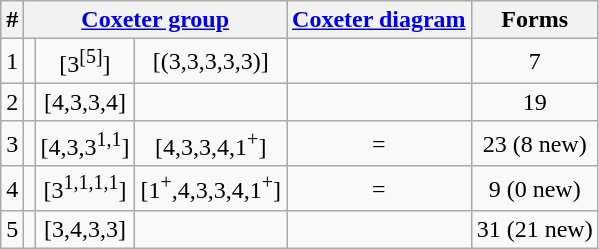<table class=wikitable>
<tr>
<th>#</th>
<th colspan=3><a href='#'>Coxeter group</a></th>
<th><a href='#'>Coxeter diagram</a></th>
<th>Forms</th>
</tr>
<tr align=center>
<td>1</td>
<td></td>
<td>[3<sup>[5]</sup>]</td>
<td>[(3,3,3,3,3)]</td>
<td></td>
<td>7</td>
</tr>
<tr align=center>
<td>2</td>
<td></td>
<td>[4,3,3,4]</td>
<td></td>
<td></td>
<td>19</td>
</tr>
<tr align=center>
<td>3</td>
<td></td>
<td>[4,3,3<sup>1,1</sup>]</td>
<td>[4,3,3,4,1<sup>+</sup>]</td>
<td> = </td>
<td>23 (8 new)</td>
</tr>
<tr align=center>
<td>4</td>
<td></td>
<td>[3<sup>1,1,1,1</sup>]</td>
<td>[1<sup>+</sup>,4,3,3,4,1<sup>+</sup>]</td>
<td> = </td>
<td>9 (0 new)</td>
</tr>
<tr align=center>
<td>5</td>
<td></td>
<td>[3,4,3,3]</td>
<td></td>
<td></td>
<td>31 (21 new)</td>
</tr>
</table>
